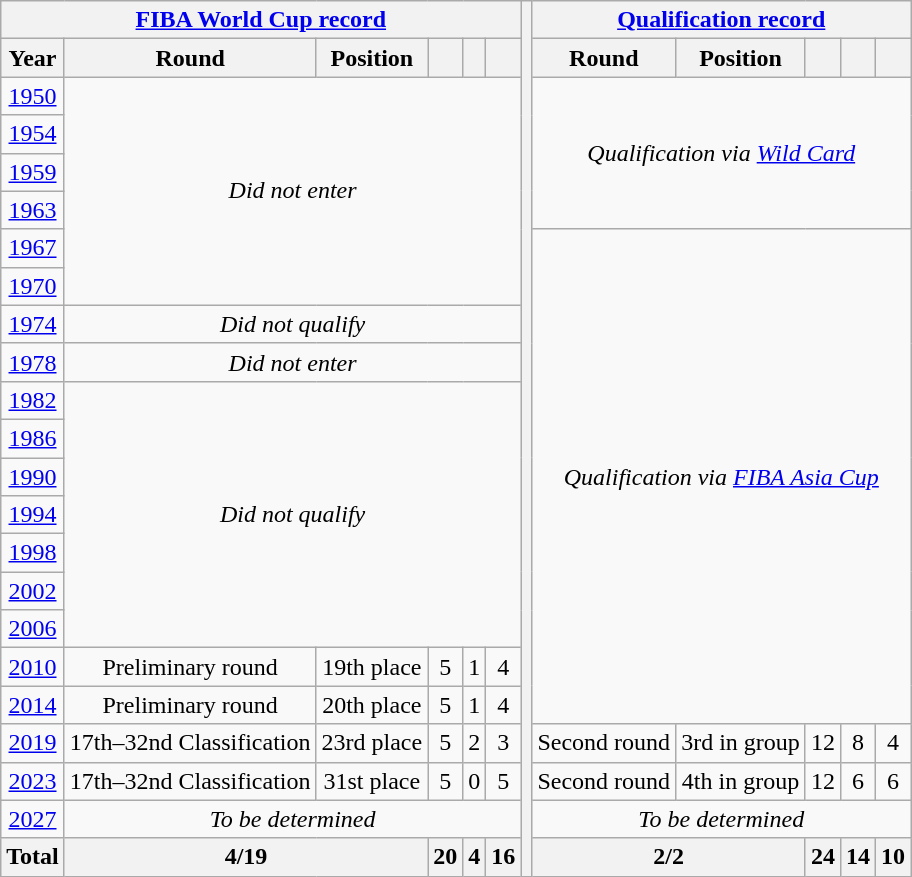<table class="wikitable" style="text-align: center;">
<tr>
<th colspan=6><a href='#'>FIBA World Cup record</a></th>
<th rowspan=30></th>
<th colspan=6><a href='#'>Qualification record</a></th>
</tr>
<tr>
<th>Year</th>
<th>Round</th>
<th>Position</th>
<th></th>
<th></th>
<th></th>
<th>Round</th>
<th>Position</th>
<th></th>
<th></th>
<th></th>
</tr>
<tr>
<td> <a href='#'>1950</a></td>
<td rowspan=6 colspan=5><em>Did not enter</em></td>
<td colspan=5 rowspan=4><em>Qualification via <a href='#'>Wild Card</a></em></td>
</tr>
<tr>
<td> <a href='#'>1954</a></td>
</tr>
<tr>
<td> <a href='#'>1959</a></td>
</tr>
<tr>
<td> <a href='#'>1963</a></td>
</tr>
<tr>
<td> <a href='#'>1967</a></td>
<td colspan=5 rowspan=13><em>Qualification via <a href='#'>FIBA Asia Cup</a></em></td>
</tr>
<tr>
<td> <a href='#'>1970</a></td>
</tr>
<tr>
<td> <a href='#'>1974</a></td>
<td colspan=5><em>Did not qualify</em></td>
</tr>
<tr>
<td> <a href='#'>1978</a></td>
<td colspan=5><em>Did not enter</em></td>
</tr>
<tr>
<td> <a href='#'>1982</a></td>
<td colspan=5 rowspan=7><em>Did not qualify</em></td>
</tr>
<tr>
<td> <a href='#'>1986</a></td>
</tr>
<tr>
<td> <a href='#'>1990</a></td>
</tr>
<tr>
<td> <a href='#'>1994</a></td>
</tr>
<tr>
<td> <a href='#'>1998</a></td>
</tr>
<tr>
<td> <a href='#'>2002</a></td>
</tr>
<tr>
<td> <a href='#'>2006</a></td>
</tr>
<tr>
<td> <a href='#'>2010</a></td>
<td>Preliminary round</td>
<td>19th place</td>
<td>5</td>
<td>1</td>
<td>4</td>
</tr>
<tr>
<td> <a href='#'>2014</a></td>
<td>Preliminary round</td>
<td>20th place</td>
<td>5</td>
<td>1</td>
<td>4</td>
</tr>
<tr>
<td> <a href='#'>2019</a></td>
<td>17th–32nd Classification</td>
<td>23rd place</td>
<td>5</td>
<td>2</td>
<td>3</td>
<td>Second round</td>
<td>3rd in group</td>
<td>12</td>
<td>8</td>
<td>4</td>
</tr>
<tr>
<td> <a href='#'>2023</a></td>
<td>17th–32nd Classification</td>
<td>31st place</td>
<td>5</td>
<td>0</td>
<td>5</td>
<td>Second round</td>
<td>4th in group</td>
<td>12</td>
<td>6</td>
<td>6</td>
</tr>
<tr>
<td> <a href='#'>2027</a></td>
<td colspan=5><em>To be determined</em></td>
<td colspan=5><em>To be determined</em></td>
</tr>
<tr>
<th>Total</th>
<th colspan=2>4/19</th>
<th>20</th>
<th>4</th>
<th>16</th>
<th colspan=2>2/2</th>
<th>24</th>
<th>14</th>
<th>10</th>
</tr>
</table>
